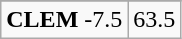<table class="wikitable">
<tr align="center">
</tr>
<tr align="center">
<td><strong>CLEM</strong> -7.5</td>
<td>63.5</td>
</tr>
</table>
